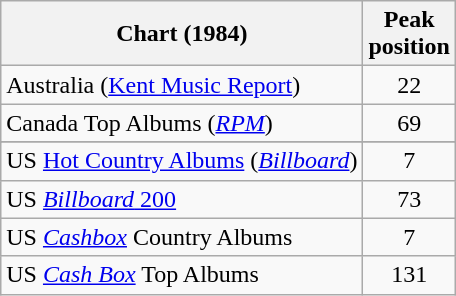<table class="wikitable sortable plainrowheaders">
<tr>
<th>Chart (1984)</th>
<th>Peak<br>position</th>
</tr>
<tr>
<td align="left">Australia (<a href='#'>Kent Music Report</a>)</td>
<td align="center">22</td>
</tr>
<tr>
<td align="left">Canada Top Albums (<em><a href='#'>RPM</a></em>)</td>
<td align="center">69</td>
</tr>
<tr>
</tr>
<tr>
</tr>
<tr>
</tr>
<tr>
<td align="left">US <a href='#'>Hot Country Albums</a> (<em><a href='#'>Billboard</a></em>)</td>
<td align="center">7</td>
</tr>
<tr>
<td align="left">US <a href='#'><em>Billboard</em> 200</a></td>
<td align="center">73</td>
</tr>
<tr>
<td>US <em><a href='#'>Cashbox</a></em> Country Albums</td>
<td align="center">7</td>
</tr>
<tr>
<td>US <em><a href='#'>Cash Box</a></em> Top Albums </td>
<td align="center">131</td>
</tr>
</table>
